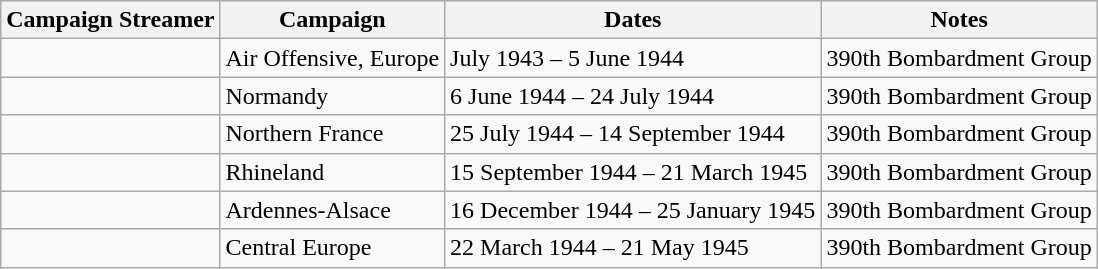<table class="wikitable">
<tr style="background:#efefef;">
<th>Campaign Streamer</th>
<th>Campaign</th>
<th>Dates</th>
<th>Notes</th>
</tr>
<tr>
<td></td>
<td>Air Offensive, Europe</td>
<td>July 1943 – 5 June 1944</td>
<td>390th Bombardment Group</td>
</tr>
<tr>
<td></td>
<td>Normandy</td>
<td>6 June 1944 – 24 July 1944</td>
<td>390th Bombardment Group</td>
</tr>
<tr>
<td></td>
<td>Northern France</td>
<td>25 July 1944 – 14 September 1944</td>
<td>390th Bombardment Group</td>
</tr>
<tr>
<td></td>
<td>Rhineland</td>
<td>15 September 1944 – 21 March 1945</td>
<td>390th Bombardment Group</td>
</tr>
<tr>
<td></td>
<td>Ardennes-Alsace</td>
<td>16 December 1944 – 25 January 1945</td>
<td>390th Bombardment Group</td>
</tr>
<tr>
<td></td>
<td>Central Europe</td>
<td>22 March 1944 – 21 May 1945</td>
<td>390th Bombardment Group</td>
</tr>
</table>
